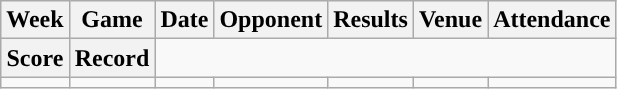<table class="wikitable" style="text-align:center">
<tr>
<th>Week</th>
<th>Game</th>
<th>Date</th>
<th>Opponent</th>
<th>Results</th>
<th>Venue</th>
<th>Attendance</th>
</tr>
<tr>
<th>Score</th>
<th>Record</th>
</tr>
<tr>
<td></td>
<td></td>
<td></td>
<td></td>
<td></td>
<td></td>
<td></td>
</tr>
</table>
